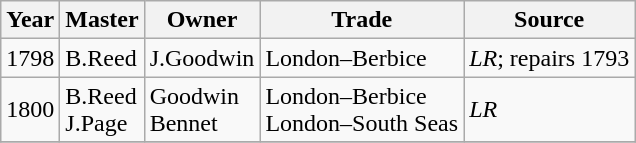<table class=" wikitable">
<tr>
<th>Year</th>
<th>Master</th>
<th>Owner</th>
<th>Trade</th>
<th>Source</th>
</tr>
<tr>
<td>1798</td>
<td>B.Reed</td>
<td>J.Goodwin</td>
<td>London–Berbice</td>
<td><em>LR</em>; repairs 1793</td>
</tr>
<tr>
<td>1800</td>
<td>B.Reed<br>J.Page</td>
<td>Goodwin<br>Bennet</td>
<td>London–Berbice<br>London–South Seas</td>
<td><em>LR</em></td>
</tr>
<tr>
</tr>
</table>
